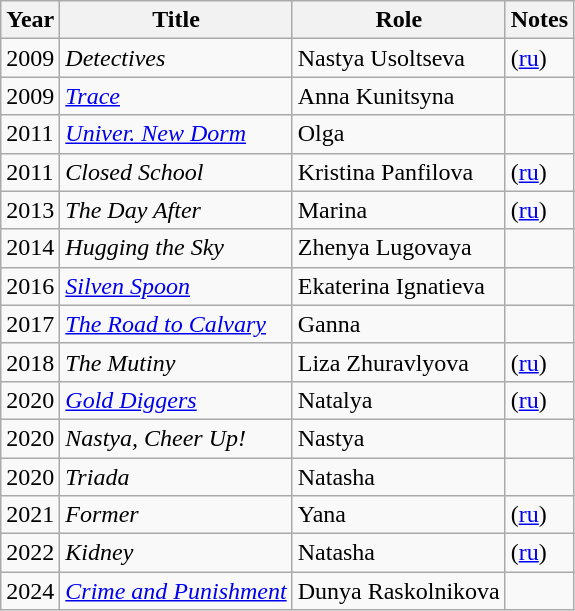<table class="wikitable sortable">
<tr>
<th>Year</th>
<th>Title</th>
<th>Role</th>
<th>Notes</th>
</tr>
<tr>
<td>2009</td>
<td><em>Detectives</em></td>
<td>Nastya Usoltseva</td>
<td>(<a href='#'>ru</a>)</td>
</tr>
<tr>
<td>2009</td>
<td><em><a href='#'>Trace</a></em></td>
<td>Anna Kunitsyna</td>
<td></td>
</tr>
<tr>
<td>2011</td>
<td><em><a href='#'>Univer. New Dorm</a></em></td>
<td>Olga</td>
<td></td>
</tr>
<tr>
<td>2011</td>
<td><em>Closed School</em></td>
<td>Kristina Panfilova</td>
<td>(<a href='#'>ru</a>)</td>
</tr>
<tr>
<td>2013</td>
<td><em>The Day After</em></td>
<td>Marina</td>
<td>(<a href='#'>ru</a>)</td>
</tr>
<tr>
<td>2014</td>
<td><em>Hugging the Sky</em></td>
<td>Zhenya Lugovaya</td>
<td></td>
</tr>
<tr>
<td>2016</td>
<td><em><a href='#'>Silven Spoon</a></em></td>
<td>Ekaterina Ignatieva</td>
<td></td>
</tr>
<tr>
<td>2017</td>
<td><em><a href='#'>The Road to Calvary</a></em></td>
<td>Ganna</td>
<td></td>
</tr>
<tr>
<td>2018</td>
<td><em>The Mutiny</em></td>
<td>Liza Zhuravlyova</td>
<td>(<a href='#'>ru</a>)</td>
</tr>
<tr>
<td>2020</td>
<td><em><a href='#'>Gold Diggers</a></em></td>
<td>Natalya</td>
<td>(<a href='#'>ru</a>)</td>
</tr>
<tr>
<td>2020</td>
<td><em>Nastya, Cheer Up!</em></td>
<td>Nastya</td>
<td></td>
</tr>
<tr>
<td>2020</td>
<td><em>Triada</em></td>
<td>Natasha</td>
<td></td>
</tr>
<tr>
<td>2021</td>
<td><em>Former</em></td>
<td>Yana</td>
<td>(<a href='#'>ru</a>)</td>
</tr>
<tr>
<td>2022</td>
<td><em>Kidney</em></td>
<td>Natasha</td>
<td>(<a href='#'>ru</a>)</td>
</tr>
<tr>
<td>2024</td>
<td><em><a href='#'>Crime and Punishment</a></em></td>
<td>Dunya Raskolnikova</td>
</tr>
</table>
